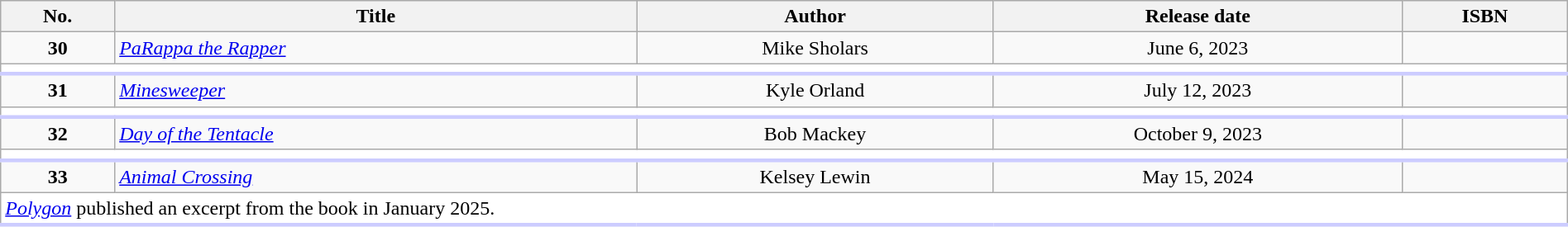<table class="wikitable" style="margin: 1em auto 1em auto" width="100%">
<tr>
<th>No.</th>
<th>Title</th>
<th>Author</th>
<th>Release date</th>
<th>ISBN</th>
</tr>
<tr>
<td style="text-align: center"><strong>30</strong></td>
<td><em><a href='#'>PaRappa the Rapper</a></em></td>
<td style="text-align: center">Mike Sholars</td>
<td style="text-align: center">June 6, 2023</td>
<td></td>
</tr>
<tr>
<td colspan=5 class="description" style="background:#FFFFFF; border-bottom:3px solid #CCCCFF"></td>
</tr>
<tr>
<td style="text-align: center"><strong>31</strong></td>
<td><em><a href='#'>Minesweeper</a></em></td>
<td style="text-align: center">Kyle Orland</td>
<td style="text-align: center">July 12, 2023</td>
<td></td>
</tr>
<tr>
<td colspan=5 class="description" style="background:#FFFFFF; border-bottom:3px solid #CCCCFF"></td>
</tr>
<tr>
<td style="text-align: center"><strong>32</strong></td>
<td><em><a href='#'>Day of the Tentacle</a></em></td>
<td style="text-align: center">Bob Mackey</td>
<td style="text-align: center">October 9, 2023</td>
<td></td>
</tr>
<tr>
<td colspan=5 class="description" style="background:#FFFFFF; border-bottom:3px solid #CCCCFF"></td>
</tr>
<tr>
<td style="text-align: center"><strong>33</strong></td>
<td><em><a href='#'>Animal Crossing</a></em></td>
<td style="text-align: center">Kelsey Lewin</td>
<td style="text-align: center">May 15, 2024</td>
<td></td>
</tr>
<tr>
<td colspan=5 class="description" style="background:#FFFFFF; border-bottom:3px solid #CCCCFF"><em><a href='#'>Polygon</a></em> published an excerpt from the book in January 2025.</td>
</tr>
</table>
